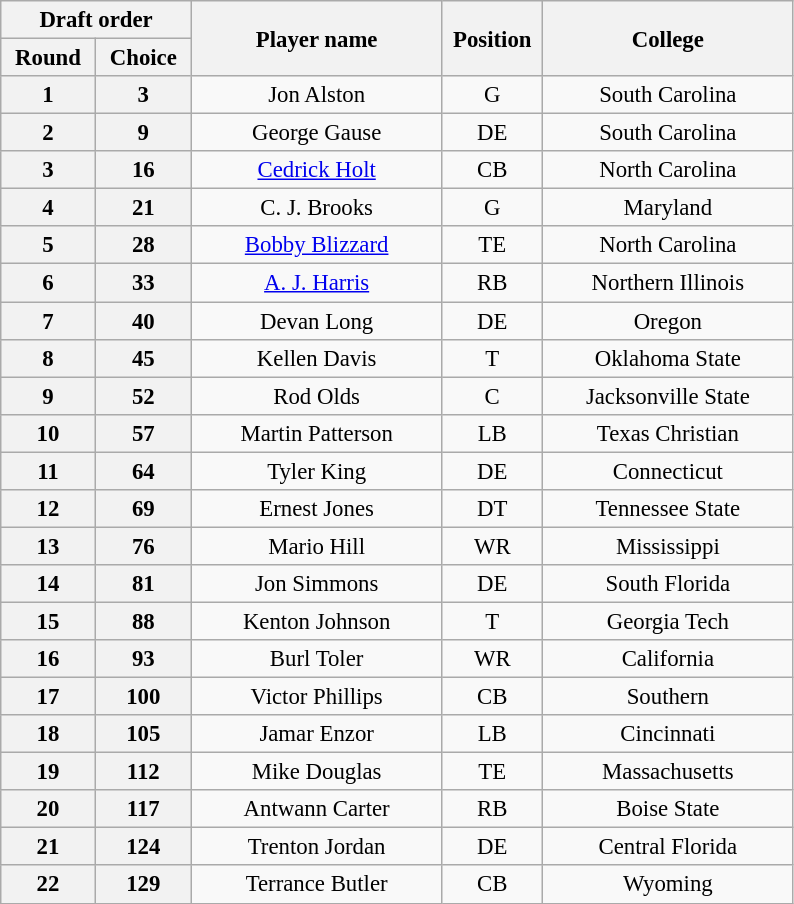<table class="wikitable" style="font-size:95%; text-align:center">
<tr>
<th width="120" colspan="2">Draft order</th>
<th width="160" rowspan="2">Player name</th>
<th width="60"  rowspan="2">Position</th>
<th width="160" rowspan="2">College</th>
</tr>
<tr>
<th>Round</th>
<th>Choice</th>
</tr>
<tr>
<th>1</th>
<th>3</th>
<td>Jon Alston</td>
<td>G</td>
<td>South Carolina</td>
</tr>
<tr>
<th>2</th>
<th>9</th>
<td>George Gause</td>
<td>DE</td>
<td>South Carolina</td>
</tr>
<tr>
<th>3</th>
<th>16</th>
<td><a href='#'>Cedrick Holt</a></td>
<td>CB</td>
<td>North Carolina</td>
</tr>
<tr>
<th>4</th>
<th>21</th>
<td>C. J. Brooks</td>
<td>G</td>
<td>Maryland</td>
</tr>
<tr>
<th>5</th>
<th>28</th>
<td><a href='#'>Bobby Blizzard</a></td>
<td>TE</td>
<td>North Carolina</td>
</tr>
<tr>
<th>6</th>
<th>33</th>
<td><a href='#'>A. J. Harris</a></td>
<td>RB</td>
<td>Northern Illinois</td>
</tr>
<tr>
<th>7</th>
<th>40</th>
<td>Devan Long</td>
<td>DE</td>
<td>Oregon</td>
</tr>
<tr>
<th>8</th>
<th>45</th>
<td>Kellen Davis</td>
<td>T</td>
<td>Oklahoma State</td>
</tr>
<tr>
<th>9</th>
<th>52</th>
<td>Rod Olds</td>
<td>C</td>
<td>Jacksonville State</td>
</tr>
<tr>
<th>10</th>
<th>57</th>
<td>Martin Patterson</td>
<td>LB</td>
<td>Texas Christian</td>
</tr>
<tr>
<th>11</th>
<th>64</th>
<td>Tyler King</td>
<td>DE</td>
<td>Connecticut</td>
</tr>
<tr>
<th>12</th>
<th>69</th>
<td>Ernest Jones</td>
<td>DT</td>
<td>Tennessee State</td>
</tr>
<tr>
<th>13</th>
<th>76</th>
<td>Mario Hill</td>
<td>WR</td>
<td>Mississippi</td>
</tr>
<tr>
<th>14</th>
<th>81</th>
<td>Jon Simmons</td>
<td>DE</td>
<td>South Florida</td>
</tr>
<tr>
<th>15</th>
<th>88</th>
<td>Kenton Johnson</td>
<td>T</td>
<td>Georgia Tech</td>
</tr>
<tr>
<th>16</th>
<th>93</th>
<td>Burl Toler</td>
<td>WR</td>
<td>California</td>
</tr>
<tr>
<th>17</th>
<th>100</th>
<td>Victor Phillips</td>
<td>CB</td>
<td>Southern</td>
</tr>
<tr>
<th>18</th>
<th>105</th>
<td>Jamar Enzor</td>
<td>LB</td>
<td>Cincinnati</td>
</tr>
<tr>
<th>19</th>
<th>112</th>
<td>Mike Douglas</td>
<td>TE</td>
<td>Massachusetts</td>
</tr>
<tr>
<th>20</th>
<th>117</th>
<td>Antwann Carter</td>
<td>RB</td>
<td>Boise State</td>
</tr>
<tr>
<th>21</th>
<th>124</th>
<td>Trenton Jordan</td>
<td>DE</td>
<td>Central Florida</td>
</tr>
<tr>
<th>22</th>
<th>129</th>
<td>Terrance Butler</td>
<td>CB</td>
<td>Wyoming</td>
</tr>
</table>
